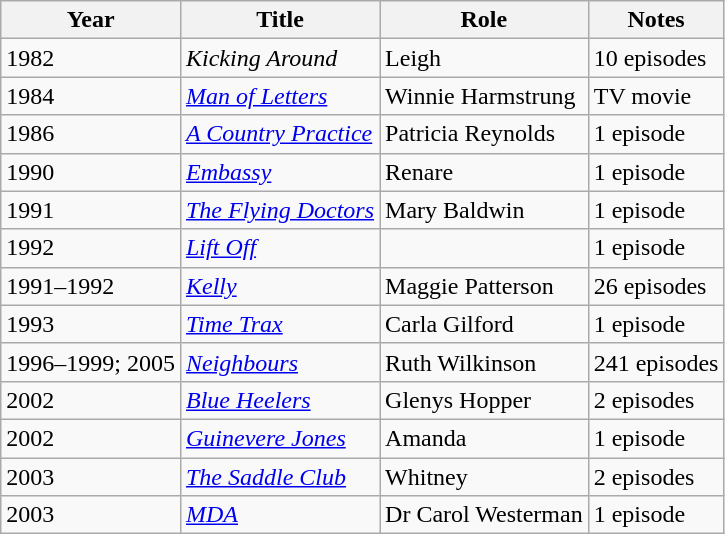<table class=wikitable>
<tr>
<th>Year</th>
<th>Title</th>
<th>Role</th>
<th>Notes</th>
</tr>
<tr>
<td>1982</td>
<td><em>Kicking Around</em></td>
<td>Leigh</td>
<td>10 episodes</td>
</tr>
<tr>
<td>1984</td>
<td><em><a href='#'>Man of Letters</a></em></td>
<td>Winnie Harmstrung</td>
<td>TV movie</td>
</tr>
<tr>
<td>1986</td>
<td><em><a href='#'>A Country Practice</a></em></td>
<td>Patricia Reynolds</td>
<td>1 episode</td>
</tr>
<tr>
<td>1990</td>
<td><em><a href='#'>Embassy</a></em></td>
<td>Renare</td>
<td>1 episode</td>
</tr>
<tr>
<td>1991</td>
<td><em><a href='#'>The Flying Doctors</a></em></td>
<td>Mary Baldwin</td>
<td>1 episode</td>
</tr>
<tr>
<td>1992</td>
<td><em><a href='#'>Lift Off</a></em></td>
<td></td>
<td>1 episode</td>
</tr>
<tr>
<td>1991–1992</td>
<td><em><a href='#'>Kelly</a></em></td>
<td>Maggie Patterson</td>
<td>26 episodes</td>
</tr>
<tr>
<td>1993</td>
<td><em><a href='#'>Time Trax</a></em></td>
<td>Carla Gilford</td>
<td>1 episode</td>
</tr>
<tr>
<td>1996–1999; 2005</td>
<td><em><a href='#'>Neighbours</a></em></td>
<td>Ruth Wilkinson</td>
<td>241 episodes</td>
</tr>
<tr>
<td>2002</td>
<td><em><a href='#'>Blue Heelers</a></em></td>
<td>Glenys Hopper</td>
<td>2 episodes</td>
</tr>
<tr>
<td>2002</td>
<td><em><a href='#'>Guinevere Jones</a></em></td>
<td>Amanda</td>
<td>1 episode</td>
</tr>
<tr>
<td>2003</td>
<td><em><a href='#'>The Saddle Club</a></em></td>
<td>Whitney</td>
<td>2 episodes</td>
</tr>
<tr>
<td>2003</td>
<td><em><a href='#'>MDA</a></em></td>
<td>Dr Carol Westerman</td>
<td>1 episode</td>
</tr>
</table>
